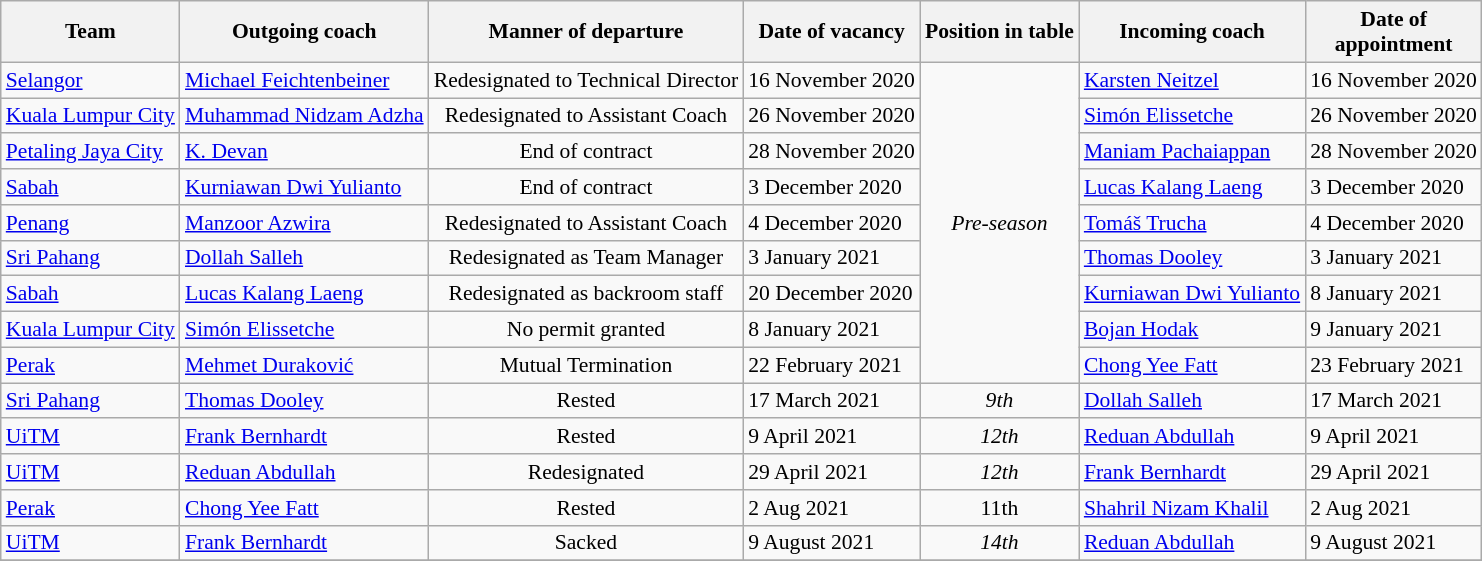<table class="wikitable" style="font-size:90%;">
<tr>
<th>Team</th>
<th>Outgoing coach</th>
<th>Manner of departure</th>
<th>Date of vacancy</th>
<th>Position in table</th>
<th>Incoming coach</th>
<th>Date of<br>appointment</th>
</tr>
<tr>
<td><a href='#'>Selangor</a></td>
<td> <a href='#'>Michael Feichtenbeiner</a></td>
<td align=center>Redesignated to Technical Director</td>
<td>16 November 2020</td>
<td align=center rowspan=9><em>Pre-season</em></td>
<td> <a href='#'>Karsten Neitzel</a></td>
<td>16 November 2020</td>
</tr>
<tr>
<td><a href='#'>Kuala Lumpur City</a></td>
<td> <a href='#'>Muhammad Nidzam Adzha</a></td>
<td align=center>Redesignated to Assistant Coach</td>
<td>26 November 2020</td>
<td> <a href='#'>Simón Elissetche</a></td>
<td>26 November 2020</td>
</tr>
<tr>
<td><a href='#'>Petaling Jaya City</a></td>
<td> <a href='#'>K. Devan</a></td>
<td align=center>End of contract</td>
<td>28 November 2020</td>
<td> <a href='#'>Maniam Pachaiappan</a></td>
<td>28 November 2020</td>
</tr>
<tr>
<td><a href='#'>Sabah</a></td>
<td> <a href='#'>Kurniawan Dwi Yulianto</a></td>
<td align=center>End of contract</td>
<td>3 December 2020</td>
<td> <a href='#'>Lucas Kalang Laeng</a></td>
<td>3 December 2020</td>
</tr>
<tr>
<td><a href='#'>Penang</a></td>
<td> <a href='#'>Manzoor Azwira</a></td>
<td align=center>Redesignated to Assistant Coach</td>
<td>4 December 2020</td>
<td> <a href='#'>Tomáš Trucha</a></td>
<td>4 December 2020</td>
</tr>
<tr>
<td><a href='#'>Sri Pahang</a></td>
<td> <a href='#'>Dollah Salleh</a></td>
<td align=center>Redesignated as Team Manager</td>
<td>3 January 2021</td>
<td> <a href='#'>Thomas Dooley</a></td>
<td>3 January 2021</td>
</tr>
<tr>
<td><a href='#'>Sabah</a></td>
<td> <a href='#'>Lucas Kalang Laeng</a></td>
<td align=center>Redesignated as backroom staff</td>
<td>20 December 2020</td>
<td> <a href='#'>Kurniawan Dwi Yulianto</a></td>
<td>8 January 2021</td>
</tr>
<tr>
<td><a href='#'>Kuala Lumpur City</a></td>
<td> <a href='#'>Simón Elissetche</a></td>
<td align=center>No permit granted</td>
<td>8 January 2021</td>
<td> <a href='#'>Bojan Hodak</a></td>
<td>9 January 2021</td>
</tr>
<tr>
<td><a href='#'>Perak</a></td>
<td> <a href='#'>Mehmet Duraković</a></td>
<td align=center>Mutual Termination</td>
<td>22 February 2021</td>
<td> <a href='#'>Chong Yee Fatt</a></td>
<td>23 February 2021</td>
</tr>
<tr>
<td><a href='#'>Sri Pahang</a></td>
<td> <a href='#'>Thomas Dooley</a></td>
<td align=center>Rested</td>
<td>17 March 2021</td>
<td align=center rowspan=1><em>9th</em></td>
<td> <a href='#'>Dollah Salleh</a></td>
<td>17 March 2021</td>
</tr>
<tr>
<td><a href='#'>UiTM</a></td>
<td> <a href='#'>Frank Bernhardt</a></td>
<td align=center>Rested</td>
<td>9 April 2021</td>
<td align=center rowspan=1><em>12th</em></td>
<td> <a href='#'>Reduan Abdullah</a></td>
<td>9 April 2021</td>
</tr>
<tr>
<td><a href='#'>UiTM</a></td>
<td> <a href='#'>Reduan Abdullah</a></td>
<td align=center>Redesignated</td>
<td>29 April 2021</td>
<td align=center rowspan=1><em>12th</em></td>
<td> <a href='#'>Frank Bernhardt</a></td>
<td>29 April 2021</td>
</tr>
<tr>
<td><a href='#'>Perak</a></td>
<td> <a href='#'>Chong Yee Fatt</a></td>
<td align=center>Rested</td>
<td>2 Aug 2021</td>
<td align=center rowspan=1>11th</td>
<td> <a href='#'>Shahril Nizam Khalil</a></td>
<td>2 Aug 2021</td>
</tr>
<tr>
<td><a href='#'>UiTM</a></td>
<td> <a href='#'>Frank Bernhardt</a></td>
<td align=center>Sacked</td>
<td>9 August 2021</td>
<td align=center rowspan=1><em>14th</em></td>
<td> <a href='#'>Reduan Abdullah</a></td>
<td>9 August 2021</td>
</tr>
<tr>
</tr>
</table>
